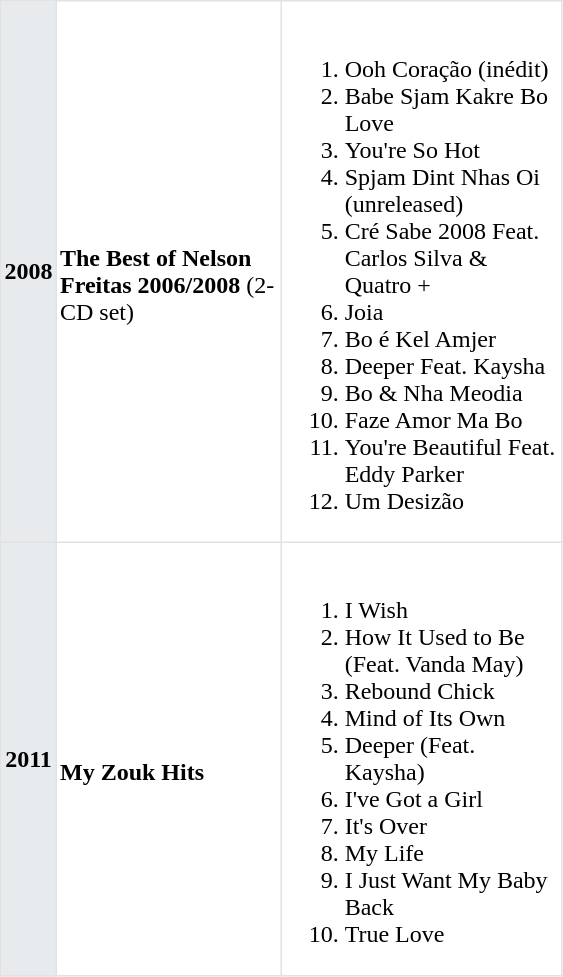<table class="toccolours" border=1 cellpadding=2 cellspacing=0 style="float: lleft; width: 375px; margin: 0 0 1em 1em; border-collapse: collapse; border: 1px solid #E2E2E2;">
<tr>
<th bgcolor=#E7EBEE>2008</th>
<td><br><strong>The Best of Nelson Freitas 2006/2008</strong> (2-CD set)</td>
<td><br><ol><li>Ooh Coração (inédit)</li><li>Babe Sjam Kakre Bo Love</li><li>You're So Hot</li><li>Spjam Dint Nhas Oi (unreleased)</li><li>Cré Sabe 2008 Feat. Carlos Silva & Quatro +</li><li>Joia</li><li>Bo é Kel Amjer</li><li>Deeper Feat. Kaysha</li><li>Bo & Nha Meodia</li><li>Faze Amor Ma Bo</li><li>You're Beautiful Feat. Eddy Parker</li><li>Um Desizão</li></ol></td>
</tr>
<tr>
<th bgcolor=E7EBEE>2011</th>
<td><br><strong>My Zouk Hits</strong></td>
<td><br><ol><li>I Wish</li><li>How It Used to Be (Feat. Vanda May)</li><li>Rebound Chick</li><li>Mind of Its Own</li><li>Deeper (Feat. Kaysha)</li><li>I've Got a Girl</li><li>It's Over</li><li>My Life</li><li>I Just Want My Baby Back</li><li>True Love</li></ol></td>
</tr>
</table>
